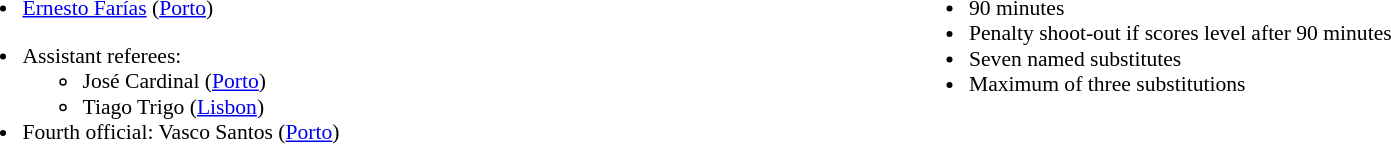<table style="width:100%; font-size:90%">
<tr>
<td style="width:50%; vertical-align:top"><br><ul><li> <a href='#'>Ernesto Farías</a> (<a href='#'>Porto</a>)</li></ul><ul><li>Assistant referees:<ul><li>José Cardinal (<a href='#'>Porto</a>)</li><li>Tiago Trigo (<a href='#'>Lisbon</a>)</li></ul></li><li>Fourth official: Vasco Santos (<a href='#'>Porto</a>)</li></ul></td>
<td style="width:50%; vertical-align:top"><br><ul><li>90 minutes</li><li>Penalty shoot-out if scores level after 90 minutes</li><li>Seven named substitutes</li><li>Maximum of three substitutions</li></ul></td>
</tr>
</table>
